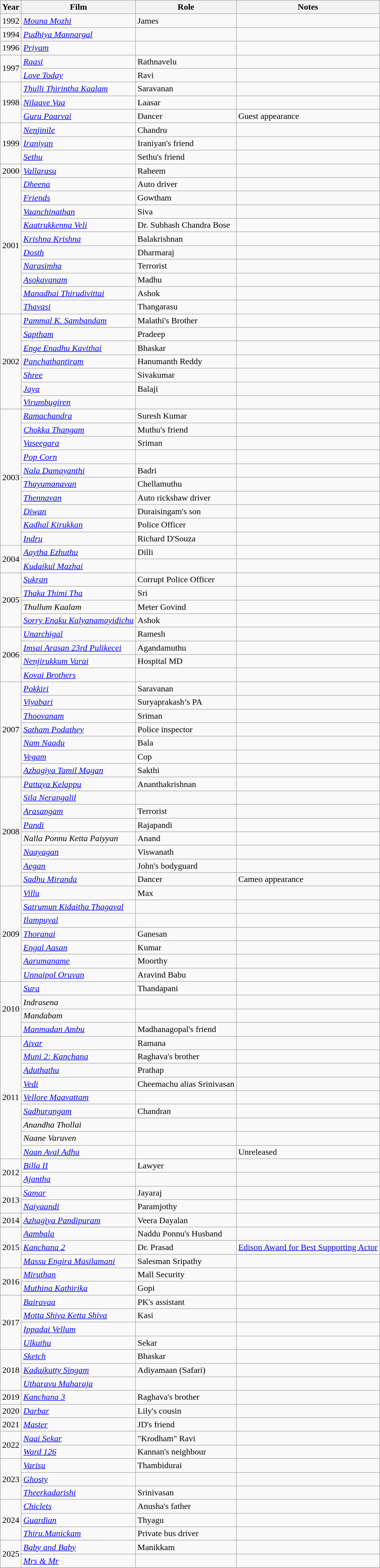<table class="wikitable sortable">
<tr>
<th>Year</th>
<th>Film</th>
<th>Role</th>
<th>Notes</th>
</tr>
<tr>
<td>1992</td>
<td><em><a href='#'>Mouna Mozhi</a></em></td>
<td>James</td>
<td></td>
</tr>
<tr>
<td>1994</td>
<td><em><a href='#'>Pudhiya Mannargal</a></em></td>
<td></td>
<td></td>
</tr>
<tr>
<td>1996</td>
<td><em><a href='#'>Priyam</a></em></td>
<td></td>
<td></td>
</tr>
<tr>
<td rowspan="2">1997</td>
<td><em><a href='#'>Raasi</a></em></td>
<td>Rathnavelu</td>
<td></td>
</tr>
<tr>
<td><em><a href='#'>Love Today</a></em></td>
<td>Ravi</td>
<td></td>
</tr>
<tr>
<td rowspan="3">1998</td>
<td><em><a href='#'>Thulli Thirintha Kaalam</a></em></td>
<td>Saravanan</td>
<td></td>
</tr>
<tr>
<td><em><a href='#'>Nilaave Vaa</a></em></td>
<td>Laasar</td>
<td></td>
</tr>
<tr>
<td><em><a href='#'>Guru Paarvai</a></em></td>
<td>Dancer</td>
<td>Guest appearance</td>
</tr>
<tr>
<td rowspan="3">1999</td>
<td><em><a href='#'>Nenjinile</a></em></td>
<td>Chandru</td>
<td></td>
</tr>
<tr>
<td><em><a href='#'>Iraniyan</a></em></td>
<td>Iraniyan's friend</td>
<td></td>
</tr>
<tr>
<td><em><a href='#'>Sethu</a></em></td>
<td>Sethu's friend</td>
<td></td>
</tr>
<tr>
<td>2000</td>
<td><em><a href='#'>Vallarasu</a></em></td>
<td>Raheem</td>
<td></td>
</tr>
<tr>
<td rowspan="10">2001</td>
<td><em><a href='#'>Dheena</a></em></td>
<td>Auto driver</td>
<td></td>
</tr>
<tr>
<td><em><a href='#'>Friends</a></em></td>
<td>Gowtham</td>
<td></td>
</tr>
<tr>
<td><em><a href='#'>Vaanchinathan</a></em></td>
<td>Siva</td>
<td></td>
</tr>
<tr>
<td><em><a href='#'>Kaatrukkenna Veli</a></em></td>
<td>Dr. Subhash Chandra Bose</td>
<td></td>
</tr>
<tr>
<td><em><a href='#'>Krishna Krishna</a></em></td>
<td>Balakrishnan</td>
<td></td>
</tr>
<tr>
<td><em><a href='#'>Dosth</a></em></td>
<td>Dharmaraj</td>
<td></td>
</tr>
<tr>
<td><em><a href='#'>Narasimha</a></em></td>
<td>Terrorist</td>
<td></td>
</tr>
<tr>
<td><em><a href='#'>Asokavanam</a></em></td>
<td>Madhu</td>
<td></td>
</tr>
<tr>
<td><em><a href='#'>Manadhai Thirudivittai</a></em></td>
<td>Ashok</td>
<td></td>
</tr>
<tr>
<td><em><a href='#'>Thavasi</a></em></td>
<td>Thangarasu</td>
<td></td>
</tr>
<tr>
<td rowspan="7">2002</td>
<td><em><a href='#'>Pammal K. Sambandam</a></em></td>
<td>Malathi's Brother</td>
<td></td>
</tr>
<tr>
<td><em><a href='#'>Saptham</a></em></td>
<td>Pradeep</td>
<td></td>
</tr>
<tr>
<td><em><a href='#'>Enge Enadhu Kavithai</a></em></td>
<td>Bhaskar</td>
<td></td>
</tr>
<tr>
<td><em><a href='#'>Panchathantiram</a></em></td>
<td>Hanumanth Reddy</td>
<td></td>
</tr>
<tr>
<td><em><a href='#'>Shree</a></em></td>
<td>Sivakumar</td>
<td></td>
</tr>
<tr>
<td><em><a href='#'>Jaya</a></em></td>
<td>Balaji</td>
<td></td>
</tr>
<tr>
<td><em><a href='#'>Virumbugiren</a></em></td>
<td></td>
<td></td>
</tr>
<tr>
<td rowspan="10">2003</td>
<td><em><a href='#'>Ramachandra</a></em></td>
<td>Suresh Kumar</td>
<td></td>
</tr>
<tr>
<td><em><a href='#'>Chokka Thangam</a></em></td>
<td>Muthu's friend</td>
<td></td>
</tr>
<tr>
<td><em><a href='#'>Vaseegara</a></em></td>
<td>Sriman</td>
<td></td>
</tr>
<tr>
<td><em><a href='#'>Pop Corn</a></em></td>
<td></td>
<td></td>
</tr>
<tr>
<td><em><a href='#'>Nala Damayanthi</a></em></td>
<td>Badri</td>
<td></td>
</tr>
<tr>
<td><em><a href='#'>Thayumanavan</a></em></td>
<td>Chellamuthu</td>
<td></td>
</tr>
<tr>
<td><em><a href='#'>Thennavan</a></em></td>
<td>Auto rickshaw driver</td>
<td></td>
</tr>
<tr>
<td><em><a href='#'>Diwan</a></em></td>
<td>Duraisingam's son</td>
<td></td>
</tr>
<tr>
<td><em><a href='#'>Kadhal Kirukkan</a></em></td>
<td>Police Officer</td>
<td></td>
</tr>
<tr>
<td><em><a href='#'>Indru</a></em></td>
<td>Richard D'Souza</td>
<td></td>
</tr>
<tr>
<td rowspan="2">2004</td>
<td><em><a href='#'>Aaytha Ezhuthu</a></em></td>
<td>Dilli</td>
<td></td>
</tr>
<tr>
<td><em><a href='#'>Kudaikul Mazhai</a></em></td>
<td></td>
<td></td>
</tr>
<tr>
<td rowspan="4">2005</td>
<td><em><a href='#'>Sukran</a></em></td>
<td>Corrupt Police Officer</td>
<td></td>
</tr>
<tr>
<td><em><a href='#'>Thaka Thimi Tha</a></em></td>
<td>Sri</td>
<td></td>
</tr>
<tr>
<td><em>Thullum Kaalam</em></td>
<td>Meter Govind</td>
<td></td>
</tr>
<tr>
<td><em><a href='#'>Sorry Enaku Kalyanamayidichu</a></em></td>
<td>Ashok</td>
<td></td>
</tr>
<tr>
<td rowspan="4">2006</td>
<td><em><a href='#'>Unarchigal</a></em></td>
<td>Ramesh</td>
<td></td>
</tr>
<tr>
<td><em><a href='#'>Imsai Arasan 23rd Pulikecei</a></em></td>
<td>Agandamuthu</td>
<td></td>
</tr>
<tr>
<td><em><a href='#'>Nenjirukkum Varai</a></em></td>
<td>Hospital MD</td>
<td></td>
</tr>
<tr>
<td><em><a href='#'>Kovai Brothers</a></em></td>
<td></td>
<td></td>
</tr>
<tr>
<td rowspan="7">2007</td>
<td><em><a href='#'>Pokkiri</a></em></td>
<td>Saravanan</td>
<td></td>
</tr>
<tr>
<td><em><a href='#'>Viyabari</a></em></td>
<td>Suryaprakash’s PA</td>
<td></td>
</tr>
<tr>
<td><em><a href='#'>Thoovanam</a></em></td>
<td>Sriman</td>
<td></td>
</tr>
<tr>
<td><em><a href='#'>Satham Podathey</a></em></td>
<td>Police inspector</td>
<td></td>
</tr>
<tr>
<td><em><a href='#'>Nam Naadu</a></em></td>
<td>Bala</td>
<td></td>
</tr>
<tr>
<td><em><a href='#'>Vegam</a></em></td>
<td>Cop</td>
<td></td>
</tr>
<tr>
<td><em><a href='#'>Azhagiya Tamil Magan</a></em></td>
<td>Sakthi</td>
<td></td>
</tr>
<tr>
<td rowspan="8">2008</td>
<td><em><a href='#'>Pattaya Kelappu</a></em></td>
<td>Ananthakrishnan</td>
<td></td>
</tr>
<tr>
<td><em><a href='#'>Sila Nerangalil</a></em></td>
<td></td>
<td></td>
</tr>
<tr>
<td><em><a href='#'>Arasangam</a></em></td>
<td>Terrorist</td>
<td></td>
</tr>
<tr>
<td><em><a href='#'>Pandi</a></em></td>
<td>Rajapandi</td>
<td></td>
</tr>
<tr>
<td><em>Nalla Ponnu Ketta Paiyyan</em></td>
<td>Anand</td>
<td></td>
</tr>
<tr>
<td><em><a href='#'>Naayagan</a></em></td>
<td>Viswanath</td>
<td></td>
</tr>
<tr>
<td><em><a href='#'>Aegan</a></em></td>
<td>John's bodyguard</td>
<td></td>
</tr>
<tr>
<td><em><a href='#'>Sadhu Miranda</a></em></td>
<td>Dancer</td>
<td>Cameo appearance</td>
</tr>
<tr>
<td rowspan="7">2009</td>
<td><em><a href='#'>Villu</a></em></td>
<td>Max</td>
<td></td>
</tr>
<tr>
<td><em><a href='#'>Satrumun Kidaitha Thagaval</a></em></td>
<td></td>
<td></td>
</tr>
<tr>
<td><em><a href='#'>Ilampuyal</a></em></td>
<td></td>
<td></td>
</tr>
<tr>
<td><em><a href='#'>Thoranai</a></em></td>
<td>Ganesan</td>
<td></td>
</tr>
<tr>
<td><em><a href='#'>Engal Aasan</a></em></td>
<td>Kumar</td>
<td></td>
</tr>
<tr>
<td><em><a href='#'>Aarumaname</a></em></td>
<td>Moorthy</td>
<td></td>
</tr>
<tr>
<td><em><a href='#'>Unnaipol Oruvan</a></em></td>
<td>Aravind Babu</td>
<td></td>
</tr>
<tr>
<td rowspan="4">2010</td>
<td><em><a href='#'>Sura</a></em></td>
<td>Thandapani</td>
<td></td>
</tr>
<tr>
<td><em>Indrasena </em></td>
<td></td>
<td></td>
</tr>
<tr>
<td><em>Mandabam</em></td>
<td></td>
<td></td>
</tr>
<tr>
<td><em><a href='#'>Manmadan Ambu</a></em></td>
<td>Madhanagopal's friend</td>
<td></td>
</tr>
<tr>
<td rowspan="9">2011</td>
<td><em><a href='#'>Aivar</a></em></td>
<td>Ramana</td>
<td></td>
</tr>
<tr>
<td><em><a href='#'>Muni 2: Kanchana</a></em></td>
<td>Raghava's brother</td>
<td></td>
</tr>
<tr>
<td><em><a href='#'>Aduthathu</a></em></td>
<td>Prathap</td>
<td></td>
</tr>
<tr>
<td><em><a href='#'>Vedi</a></em></td>
<td>Cheemachu alias Srinivasan</td>
<td></td>
</tr>
<tr>
<td><em><a href='#'>Vellore Maavattam</a></em></td>
<td></td>
<td></td>
</tr>
<tr>
<td><em><a href='#'>Sadhurangam</a></em></td>
<td>Chandran</td>
<td></td>
</tr>
<tr>
<td><em>Anandha Thollai</em></td>
<td></td>
<td></td>
</tr>
<tr>
<td><em>Naane Varuven</em></td>
<td></td>
<td></td>
</tr>
<tr>
<td><em><a href='#'>Naan Aval Adhu</a></em></td>
<td></td>
<td>Unreleased</td>
</tr>
<tr>
<td rowspan="2">2012</td>
<td><em><a href='#'>Billa II</a></em></td>
<td>Lawyer</td>
<td></td>
</tr>
<tr>
<td><em><a href='#'>Ajantha</a></em></td>
<td></td>
<td></td>
</tr>
<tr>
<td rowspan="2">2013</td>
<td><em><a href='#'>Samar</a></em></td>
<td>Jayaraj</td>
<td></td>
</tr>
<tr>
<td><em><a href='#'>Naiyaandi</a></em></td>
<td>Paramjothy</td>
<td></td>
</tr>
<tr>
<td>2014</td>
<td><em><a href='#'>Azhagiya Pandipuram</a></em></td>
<td>Veera Dayalan</td>
<td></td>
</tr>
<tr>
<td rowspan="3">2015</td>
<td><em><a href='#'>Aambala</a></em></td>
<td>Naddu Ponnu's Husband</td>
<td></td>
</tr>
<tr>
<td><em><a href='#'>Kanchana 2</a></em></td>
<td>Dr. Prasad</td>
<td><a href='#'>Edison Award for Best Supporting Actor</a></td>
</tr>
<tr>
<td><em><a href='#'>Massu Engira Masilamani</a></em></td>
<td>Salesman Sripathy</td>
<td></td>
</tr>
<tr>
<td rowspan="2">2016</td>
<td><em><a href='#'>Miruthan</a></em></td>
<td>Mall Security</td>
<td></td>
</tr>
<tr>
<td><em><a href='#'>Muthina Kathirika</a></em></td>
<td>Gopi</td>
<td></td>
</tr>
<tr>
<td rowspan="4">2017</td>
<td><em><a href='#'>Bairavaa</a></em></td>
<td>PK's assistant</td>
<td></td>
</tr>
<tr>
<td><em><a href='#'>Motta Shiva Ketta Shiva</a></em></td>
<td>Kasi</td>
<td></td>
</tr>
<tr>
<td><em><a href='#'>Ippadai Vellum</a></em></td>
<td></td>
<td></td>
</tr>
<tr>
<td><em><a href='#'>Ulkuthu</a></em></td>
<td>Sekar</td>
<td></td>
</tr>
<tr>
<td rowspan="3">2018</td>
<td><em><a href='#'>Sketch</a></em></td>
<td>Bhaskar</td>
<td></td>
</tr>
<tr>
<td><em><a href='#'>Kadaikutty Singam</a></em></td>
<td>Adiyamaan (Safari)</td>
<td></td>
</tr>
<tr>
<td><em><a href='#'>Utharavu Maharaja</a></em></td>
<td></td>
<td></td>
</tr>
<tr>
<td>2019</td>
<td><em><a href='#'>Kanchana 3</a></em></td>
<td>Raghava's brother</td>
<td></td>
</tr>
<tr>
<td>2020</td>
<td><em><a href='#'>Darbar</a></em></td>
<td>Lily's cousin</td>
<td></td>
</tr>
<tr>
<td>2021</td>
<td><em><a href='#'>Master</a></em></td>
<td>JD's friend</td>
<td></td>
</tr>
<tr>
<td rowspan="2">2022</td>
<td><em><a href='#'>Naai Sekar</a></em></td>
<td>"Krodham" Ravi</td>
<td></td>
</tr>
<tr>
<td><em><a href='#'>Ward 126</a></em></td>
<td>Kannan's neighbour</td>
<td></td>
</tr>
<tr>
<td rowspan="3">2023</td>
<td><em><a href='#'>Varisu</a></em></td>
<td>Thambidurai</td>
<td></td>
</tr>
<tr>
<td><em><a href='#'>Ghosty</a></em></td>
<td></td>
<td></td>
</tr>
<tr>
<td><em><a href='#'>Theerkadarishi</a></em></td>
<td>Srinivasan</td>
<td></td>
</tr>
<tr>
<td rowspan="3">2024</td>
<td><em><a href='#'>Chiclets</a></em></td>
<td>Anusha's father</td>
<td></td>
</tr>
<tr>
<td><em><a href='#'>Guardian</a></em></td>
<td>Thyagu</td>
<td></td>
</tr>
<tr>
<td><em><a href='#'>Thiru.Manickam</a></em></td>
<td>Private bus driver</td>
<td></td>
</tr>
<tr>
<td rowspan="2">2025</td>
<td><em><a href='#'>Baby and Baby</a></em></td>
<td>Manikkam</td>
<td></td>
</tr>
<tr>
<td><em><a href='#'>Mrs & Mr</a></em></td>
<td></td>
<td></td>
</tr>
<tr>
</tr>
</table>
